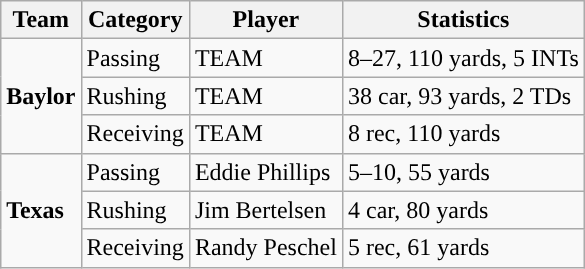<table class="wikitable" style="float: right;">
<tr>
<th>Team</th>
<th>Category</th>
<th>Player</th>
<th>Statistics</th>
</tr>
<tr>
<td rowspan=3><strong>Baylor</strong></td>
<td>Passing</td>
<td>TEAM</td>
<td>8–27, 110 yards, 5 INTs</td>
</tr>
<tr>
<td>Rushing</td>
<td>TEAM</td>
<td>38 car, 93 yards, 2 TDs</td>
</tr>
<tr>
<td>Receiving</td>
<td>TEAM</td>
<td>8 rec, 110 yards</td>
</tr>
<tr>
<td rowspan=3><strong>Texas</strong></td>
<td>Passing</td>
<td>Eddie Phillips</td>
<td>5–10, 55 yards</td>
</tr>
<tr>
<td>Rushing</td>
<td>Jim Bertelsen</td>
<td>4 car, 80 yards</td>
</tr>
<tr>
<td>Receiving</td>
<td>Randy Peschel</td>
<td>5 rec, 61 yards</td>
</tr>
</table>
